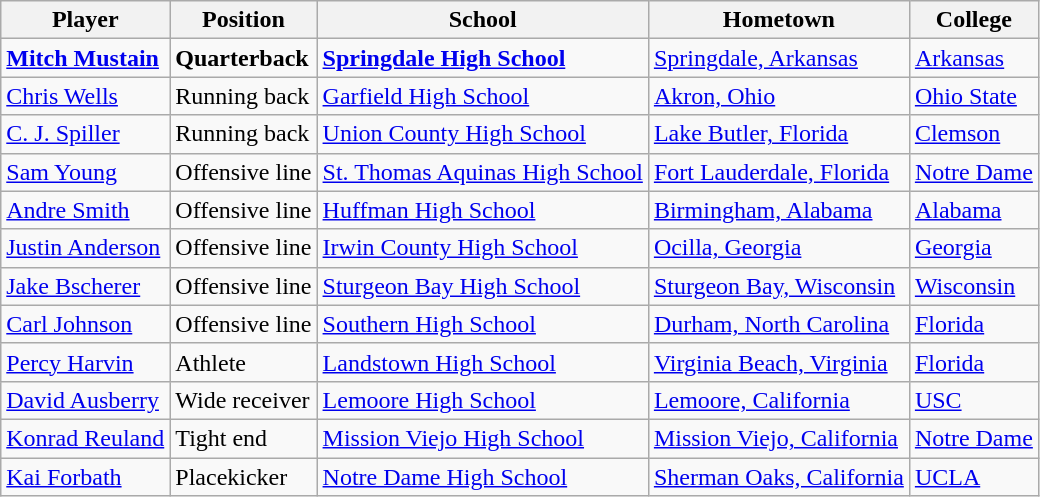<table class="wikitable">
<tr>
<th>Player</th>
<th>Position</th>
<th>School</th>
<th>Hometown</th>
<th>College</th>
</tr>
<tr>
<td><strong><a href='#'>Mitch Mustain</a></strong></td>
<td><strong>Quarterback</strong></td>
<td><strong><a href='#'>Springdale High School</a></strong></td>
<td><a href='#'>Springdale, Arkansas</a></td>
<td><a href='#'>Arkansas</a></td>
</tr>
<tr>
<td><a href='#'>Chris Wells</a></td>
<td>Running back</td>
<td><a href='#'>Garfield High School</a></td>
<td><a href='#'>Akron, Ohio</a></td>
<td><a href='#'>Ohio State</a></td>
</tr>
<tr>
<td><a href='#'>C. J. Spiller</a></td>
<td>Running back</td>
<td><a href='#'>Union County High School</a></td>
<td><a href='#'>Lake Butler, Florida</a></td>
<td><a href='#'>Clemson</a></td>
</tr>
<tr>
<td><a href='#'>Sam Young</a></td>
<td>Offensive line</td>
<td><a href='#'>St. Thomas Aquinas High School</a></td>
<td><a href='#'>Fort Lauderdale, Florida</a></td>
<td><a href='#'>Notre Dame</a></td>
</tr>
<tr>
<td><a href='#'>Andre Smith</a></td>
<td>Offensive line</td>
<td><a href='#'>Huffman High School</a></td>
<td><a href='#'>Birmingham, Alabama</a></td>
<td><a href='#'>Alabama</a></td>
</tr>
<tr>
<td><a href='#'>Justin Anderson</a></td>
<td>Offensive line</td>
<td><a href='#'>Irwin County High School</a></td>
<td><a href='#'>Ocilla, Georgia</a></td>
<td><a href='#'>Georgia</a></td>
</tr>
<tr>
<td><a href='#'>Jake Bscherer</a></td>
<td>Offensive line</td>
<td><a href='#'>Sturgeon Bay High School</a></td>
<td><a href='#'>Sturgeon Bay, Wisconsin</a></td>
<td><a href='#'>Wisconsin</a></td>
</tr>
<tr>
<td><a href='#'>Carl Johnson</a></td>
<td>Offensive line</td>
<td><a href='#'>Southern High School</a></td>
<td><a href='#'>Durham, North Carolina</a></td>
<td><a href='#'>Florida</a></td>
</tr>
<tr>
<td><a href='#'>Percy Harvin</a></td>
<td>Athlete</td>
<td><a href='#'>Landstown High School</a></td>
<td><a href='#'>Virginia Beach, Virginia</a></td>
<td><a href='#'>Florida</a></td>
</tr>
<tr>
<td><a href='#'>David Ausberry</a></td>
<td>Wide receiver</td>
<td><a href='#'>Lemoore High School</a></td>
<td><a href='#'>Lemoore, California</a></td>
<td><a href='#'>USC</a></td>
</tr>
<tr>
<td><a href='#'>Konrad Reuland</a></td>
<td>Tight end</td>
<td><a href='#'>Mission Viejo High School</a></td>
<td><a href='#'>Mission Viejo, California</a></td>
<td><a href='#'>Notre Dame</a></td>
</tr>
<tr>
<td><a href='#'>Kai Forbath</a></td>
<td>Placekicker</td>
<td><a href='#'>Notre Dame High School</a></td>
<td><a href='#'>Sherman Oaks, California</a></td>
<td><a href='#'>UCLA</a></td>
</tr>
</table>
